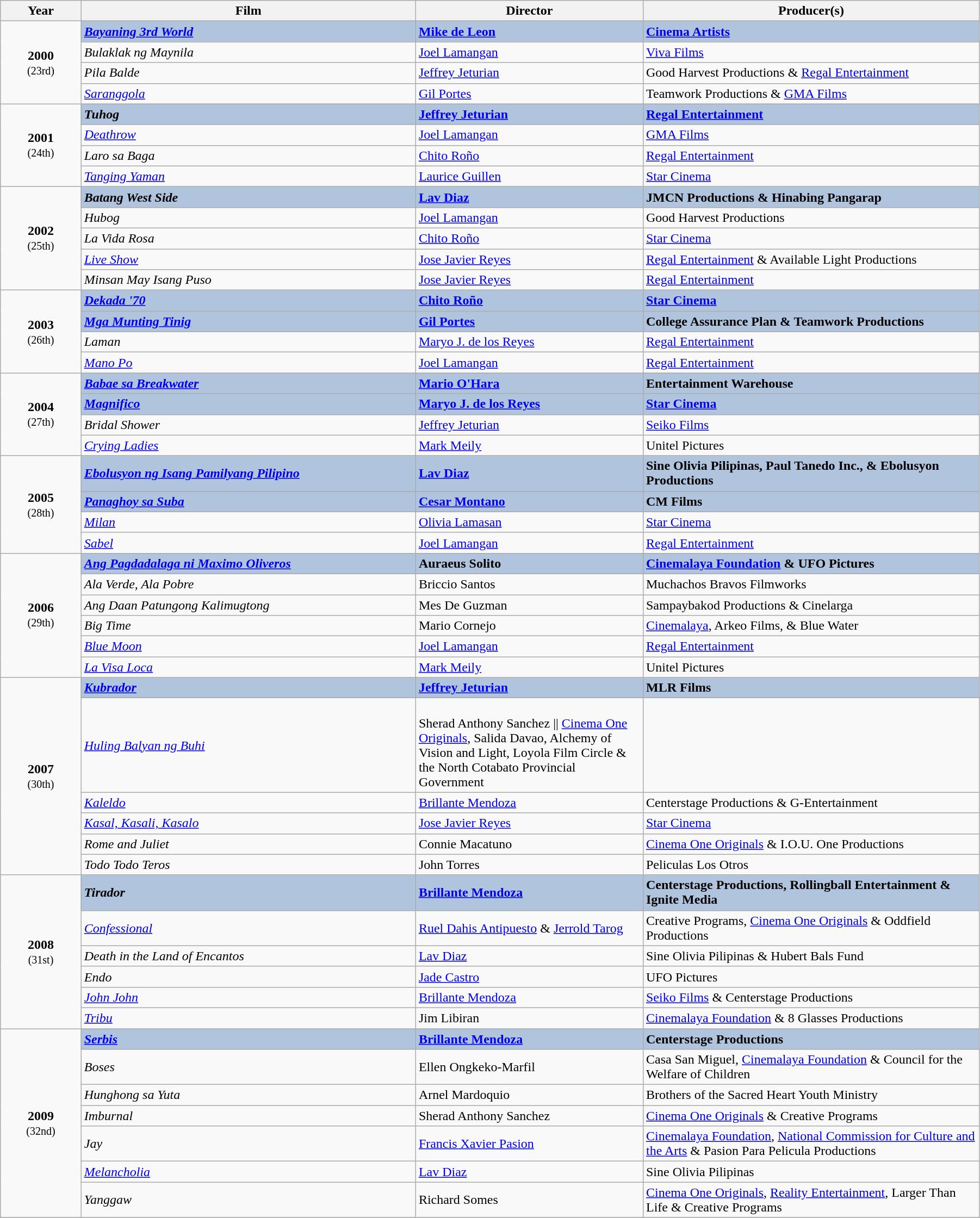<table class="wikitable" width="95%" cellpadding="5">
<tr>
<th width="100"><strong>Year</strong></th>
<th width="450"><strong>Film</strong></th>
<th width="300"><strong>Director</strong></th>
<th width="450"><strong>Producer(s)</strong></th>
</tr>
<tr>
<td rowspan="4" style="text-align:center;"><strong>2000</strong><br><small>(23rd)</small></td>
<td style="background:#B0C4DE"><strong><em><a href='#'>Bayaning 3rd World</a></em></strong></td>
<td style="background:#B0C4DE"><strong><a href='#'>Mike de Leon</a></strong></td>
<td style="background:#B0C4DE"><strong><a href='#'>Cinema Artists</a></strong></td>
</tr>
<tr>
<td><em>Bulaklak ng Maynila</em></td>
<td><a href='#'>Joel Lamangan</a></td>
<td><a href='#'>Viva Films</a></td>
</tr>
<tr>
<td><em>Pila Balde</em></td>
<td><a href='#'>Jeffrey Jeturian</a></td>
<td>Good Harvest Productions & <a href='#'>Regal Entertainment</a></td>
</tr>
<tr>
<td><em><a href='#'>Saranggola</a></em></td>
<td><a href='#'>Gil Portes</a></td>
<td>Teamwork Productions & <a href='#'>GMA Films</a></td>
</tr>
<tr>
<td rowspan="4" style="text-align:center;"><strong>2001</strong><br><small>(24th)</small></td>
<td style="background:#B0C4DE"><strong><em>Tuhog</em></strong></td>
<td style="background:#B0C4DE"><strong><a href='#'>Jeffrey Jeturian</a></strong></td>
<td style="background:#B0C4DE"><strong><a href='#'>Regal Entertainment</a></strong></td>
</tr>
<tr>
<td><em><a href='#'>Deathrow</a></em></td>
<td><a href='#'>Joel Lamangan</a></td>
<td><a href='#'>GMA Films</a></td>
</tr>
<tr>
<td><em>Laro sa Baga</em></td>
<td><a href='#'>Chito Roño</a></td>
<td><a href='#'>Regal Entertainment</a></td>
</tr>
<tr>
<td><em><a href='#'>Tanging Yaman</a></em></td>
<td><a href='#'>Laurice Guillen</a></td>
<td><a href='#'>Star Cinema</a></td>
</tr>
<tr>
<td rowspan="5" style="text-align:center;"><strong>2002</strong><br><small>(25th)</small></td>
<td style="background:#B0C4DE"><strong><em>Batang West Side</em></strong></td>
<td style="background:#B0C4DE"><strong><a href='#'>Lav Diaz</a></strong></td>
<td style="background:#B0C4DE"><strong>JMCN Productions & Hinabing Pangarap</strong></td>
</tr>
<tr>
<td><em>Hubog</em></td>
<td><a href='#'>Joel Lamangan</a></td>
<td>Good Harvest Productions</td>
</tr>
<tr>
<td><em>La Vida Rosa</em></td>
<td><a href='#'>Chito Roño</a></td>
<td><a href='#'>Star Cinema</a></td>
</tr>
<tr>
<td><em><a href='#'>Live Show</a></em></td>
<td><a href='#'>Jose Javier Reyes</a></td>
<td><a href='#'>Regal Entertainment</a> & Available Light Productions</td>
</tr>
<tr>
<td><em>Minsan May Isang Puso</em></td>
<td><a href='#'>Jose Javier Reyes</a></td>
<td><a href='#'>Regal Entertainment</a></td>
</tr>
<tr>
<td rowspan="4" style="text-align:center;"><strong>2003</strong><br><small>(26th)</small></td>
<td style="background:#B0C4DE"><strong><em><a href='#'>Dekada '70</a></em></strong></td>
<td style="background:#B0C4DE"><strong><a href='#'>Chito Roño</a></strong></td>
<td style="background:#B0C4DE"><strong><a href='#'>Star Cinema</a></strong></td>
</tr>
<tr>
<td style="background:#B0C4DE"><strong><em><a href='#'>Mga Munting Tinig</a></em></strong></td>
<td style="background:#B0C4DE"><strong><a href='#'>Gil Portes</a></strong></td>
<td style="background:#B0C4DE"><strong>College Assurance Plan & Teamwork Productions</strong></td>
</tr>
<tr>
<td><em>Laman</em></td>
<td><a href='#'>Maryo J. de los Reyes</a></td>
<td><a href='#'>Regal Entertainment</a></td>
</tr>
<tr>
<td><em><a href='#'>Mano Po</a></em></td>
<td><a href='#'>Joel Lamangan</a></td>
<td><a href='#'>Regal Entertainment</a></td>
</tr>
<tr>
<td rowspan="4" style="text-align:center;"><strong>2004</strong><br><small>(27th)</small></td>
<td style="background:#B0C4DE"><strong><em><a href='#'>Babae sa Breakwater</a></em></strong></td>
<td style="background:#B0C4DE"><strong><a href='#'>Mario O'Hara</a></strong></td>
<td style="background:#B0C4DE"><strong>Entertainment Warehouse</strong></td>
</tr>
<tr>
<td style="background:#B0C4DE"><strong><em><a href='#'>Magnifico</a></em></strong></td>
<td style="background:#B0C4DE"><strong><a href='#'>Maryo J. de los Reyes</a></strong></td>
<td style="background:#B0C4DE"><strong><a href='#'>Star Cinema</a></strong></td>
</tr>
<tr>
<td><em>Bridal Shower</em></td>
<td><a href='#'>Jeffrey Jeturian</a></td>
<td><a href='#'>Seiko Films</a></td>
</tr>
<tr>
<td><em><a href='#'>Crying Ladies</a></em></td>
<td><a href='#'>Mark Meily</a></td>
<td>Unitel Pictures</td>
</tr>
<tr>
<td rowspan="4" style="text-align:center;"><strong>2005</strong><br><small>(28th)</small></td>
<td style="background:#B0C4DE"><strong><em><a href='#'>Ebolusyon ng Isang Pamilyang Pilipino</a></em></strong></td>
<td style="background:#B0C4DE"><strong><a href='#'>Lav Diaz</a></strong></td>
<td style="background:#B0C4DE"><strong>Sine Olivia Pilipinas, Paul Tanedo Inc., & Ebolusyon Productions</strong></td>
</tr>
<tr>
<td style="background:#B0C4DE"><strong><em><a href='#'>Panaghoy sa Suba</a></em></strong></td>
<td style="background:#B0C4DE"><strong><a href='#'>Cesar Montano</a></strong></td>
<td style="background:#B0C4DE"><strong>CM Films</strong></td>
</tr>
<tr>
<td><em><a href='#'>Milan</a></em></td>
<td><a href='#'>Olivia Lamasan</a></td>
<td><a href='#'>Star Cinema</a></td>
</tr>
<tr>
<td><em><a href='#'>Sabel</a></em></td>
<td><a href='#'>Joel Lamangan</a></td>
<td><a href='#'>Regal Entertainment</a></td>
</tr>
<tr>
<td rowspan="6" style="text-align:center;"><strong>2006</strong><br><small>(29th)</small></td>
<td style="background:#B0C4DE"><strong><em><a href='#'>Ang Pagdadalaga ni Maximo Oliveros</a></em></strong></td>
<td style="background:#B0C4DE"><strong>Auraeus Solito</strong></td>
<td style="background:#B0C4DE"><strong><a href='#'>Cinemalaya Foundation</a> & UFO Pictures</strong></td>
</tr>
<tr>
<td><em>Ala Verde, Ala Pobre</em></td>
<td>Briccio Santos</td>
<td>Muchachos Bravos Filmworks</td>
</tr>
<tr>
<td><em>Ang Daan Patungong Kalimugtong</em></td>
<td>Mes De Guzman</td>
<td>Sampaybakod Productions & Cinelarga</td>
</tr>
<tr>
<td><em>Big Time</em></td>
<td>Mario Cornejo</td>
<td><a href='#'>Cinemalaya</a>, Arkeo Films, & Blue Water</td>
</tr>
<tr>
<td><em><a href='#'>Blue Moon</a></em></td>
<td><a href='#'>Joel Lamangan</a></td>
<td><a href='#'>Regal Entertainment</a></td>
</tr>
<tr>
<td><em><a href='#'>La Visa Loca</a></em></td>
<td><a href='#'>Mark Meily</a></td>
<td>Unitel Pictures</td>
</tr>
<tr>
<td rowspan="6" style="text-align:center;"><strong>2007</strong><br><small>(30th)</small></td>
<td style="background:#B0C4DE"><strong><em><a href='#'>Kubrador</a></em></strong></td>
<td style="background:#B0C4DE"><strong><a href='#'>Jeffrey Jeturian</a></strong></td>
<td style="background:#B0C4DE"><strong>MLR Films</strong></td>
</tr>
<tr>
<td><em><a href='#'>Huling Balyan ng Buhi</a></em></td>
<td><br>Sherad Anthony Sanchez || <a href='#'>Cinema One Originals</a>, Salida Davao, Alchemy of Vision and Light, Loyola Film Circle & the North Cotabato Provincial Government</td>
</tr>
<tr>
<td><em><a href='#'>Kaleldo</a></em></td>
<td><a href='#'>Brillante Mendoza</a></td>
<td>Centerstage Productions & G-Entertainment</td>
</tr>
<tr>
<td><em><a href='#'>Kasal, Kasali, Kasalo</a></em></td>
<td><a href='#'>Jose Javier Reyes</a></td>
<td><a href='#'>Star Cinema</a></td>
</tr>
<tr>
<td><em>Rome and Juliet</em></td>
<td>Connie Macatuno</td>
<td><a href='#'>Cinema One Originals</a> & I.O.U. One Productions</td>
</tr>
<tr>
<td><em>Todo Todo Teros</em></td>
<td>John Torres</td>
<td>Peliculas Los Otros</td>
</tr>
<tr>
<td rowspan="6" style="text-align:center;"><strong>2008</strong><br><small>(31st)</small></td>
<td style="background:#B0C4DE"><strong><em>Tirador</em></strong></td>
<td style="background:#B0C4DE"><strong><a href='#'>Brillante Mendoza</a></strong></td>
<td style="background:#B0C4DE"><strong>Centerstage Productions, Rollingball Entertainment & Ignite Media</strong></td>
</tr>
<tr>
<td><em><a href='#'>Confessional</a></em></td>
<td><a href='#'>Ruel Dahis Antipuesto</a> & <a href='#'>Jerrold Tarog</a></td>
<td>Creative Programs, <a href='#'>Cinema One Originals</a> & Oddfield Productions</td>
</tr>
<tr>
<td><em>Death in the Land of Encantos</em></td>
<td><a href='#'>Lav Diaz</a></td>
<td>Sine Olivia Pilipinas & Hubert Bals Fund</td>
</tr>
<tr>
<td><em>Endo</em></td>
<td><a href='#'>Jade Castro</a></td>
<td>UFO Pictures</td>
</tr>
<tr>
<td><em><a href='#'>John John</a></em></td>
<td><a href='#'>Brillante Mendoza</a></td>
<td><a href='#'>Seiko Films</a> & Centerstage Productions</td>
</tr>
<tr>
<td><em><a href='#'>Tribu</a></em></td>
<td>Jim Libiran</td>
<td><a href='#'>Cinemalaya Foundation</a> & 8 Glasses Productions</td>
</tr>
<tr>
<td rowspan="7" style="text-align:center;"><strong>2009</strong><br><small>(32nd)</small></td>
<td style="background:#B0C4DE"><strong><em><a href='#'>Serbis</a></em></strong></td>
<td style="background:#B0C4DE"><strong><a href='#'>Brillante Mendoza</a></strong></td>
<td style="background:#B0C4DE"><strong>Centerstage Productions</strong></td>
</tr>
<tr>
<td><em>Boses</em></td>
<td>Ellen Ongkeko-Marfil</td>
<td>Casa San Miguel, <a href='#'>Cinemalaya Foundation</a> & Council for the Welfare of Children</td>
</tr>
<tr>
<td><em>Hunghong sa Yuta</em></td>
<td>Arnel Mardoquio</td>
<td>Brothers of the Sacred Heart Youth Ministry</td>
</tr>
<tr>
<td><em>Imburnal</em></td>
<td>Sherad Anthony Sanchez</td>
<td><a href='#'>Cinema One Originals</a> & Creative Programs</td>
</tr>
<tr>
<td><em>Jay</em></td>
<td><a href='#'>Francis Xavier Pasion</a></td>
<td><a href='#'>Cinemalaya Foundation</a>, <a href='#'>National Commission for Culture and the Arts</a> & Pasion Para Pelicula Productions</td>
</tr>
<tr>
<td><em><a href='#'>Melancholia</a></em></td>
<td><a href='#'>Lav Diaz</a></td>
<td>Sine Olivia Pilipinas</td>
</tr>
<tr>
<td><em>Yanggaw</em></td>
<td>Richard Somes</td>
<td><a href='#'>Cinema One Originals</a>, <a href='#'>Reality Entertainment</a>, Larger Than Life & Creative Programs</td>
</tr>
<tr>
</tr>
</table>
